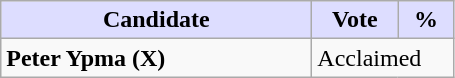<table class="wikitable">
<tr>
<th style="background:#ddf; width:200px;">Candidate</th>
<th style="background:#ddf; width:50px;">Vote</th>
<th style="background:#ddf; width:30px;">%</th>
</tr>
<tr>
<td><strong>Peter Ypma (X)</strong></td>
<td colspan="2">Acclaimed</td>
</tr>
</table>
